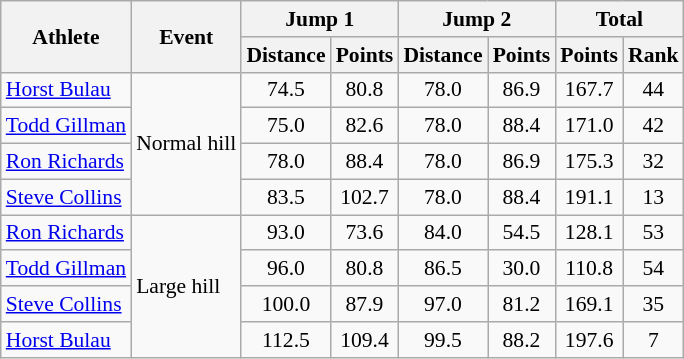<table class="wikitable" style="font-size:90%">
<tr>
<th rowspan="2">Athlete</th>
<th rowspan="2">Event</th>
<th colspan="2">Jump 1</th>
<th colspan="2">Jump 2</th>
<th colspan="2">Total</th>
</tr>
<tr>
<th>Distance</th>
<th>Points</th>
<th>Distance</th>
<th>Points</th>
<th>Points</th>
<th>Rank</th>
</tr>
<tr>
<td><a href='#'>Horst Bulau</a></td>
<td rowspan="4">Normal hill</td>
<td align="center">74.5</td>
<td align="center">80.8</td>
<td align="center">78.0</td>
<td align="center">86.9</td>
<td align="center">167.7</td>
<td align="center">44</td>
</tr>
<tr>
<td><a href='#'>Todd Gillman</a></td>
<td align="center">75.0</td>
<td align="center">82.6</td>
<td align="center">78.0</td>
<td align="center">88.4</td>
<td align="center">171.0</td>
<td align="center">42</td>
</tr>
<tr>
<td><a href='#'>Ron Richards</a></td>
<td align="center">78.0</td>
<td align="center">88.4</td>
<td align="center">78.0</td>
<td align="center">86.9</td>
<td align="center">175.3</td>
<td align="center">32</td>
</tr>
<tr>
<td><a href='#'>Steve Collins</a></td>
<td align="center">83.5</td>
<td align="center">102.7</td>
<td align="center">78.0</td>
<td align="center">88.4</td>
<td align="center">191.1</td>
<td align="center">13</td>
</tr>
<tr>
<td><a href='#'>Ron Richards</a></td>
<td rowspan="4">Large hill</td>
<td align="center">93.0</td>
<td align="center">73.6</td>
<td align="center">84.0</td>
<td align="center">54.5</td>
<td align="center">128.1</td>
<td align="center">53</td>
</tr>
<tr>
<td><a href='#'>Todd Gillman</a></td>
<td align="center">96.0</td>
<td align="center">80.8</td>
<td align="center">86.5</td>
<td align="center">30.0</td>
<td align="center">110.8</td>
<td align="center">54</td>
</tr>
<tr>
<td><a href='#'>Steve Collins</a></td>
<td align="center">100.0</td>
<td align="center">87.9</td>
<td align="center">97.0</td>
<td align="center">81.2</td>
<td align="center">169.1</td>
<td align="center">35</td>
</tr>
<tr>
<td><a href='#'>Horst Bulau</a></td>
<td align="center">112.5</td>
<td align="center">109.4</td>
<td align="center">99.5</td>
<td align="center">88.2</td>
<td align="center">197.6</td>
<td align="center">7</td>
</tr>
</table>
